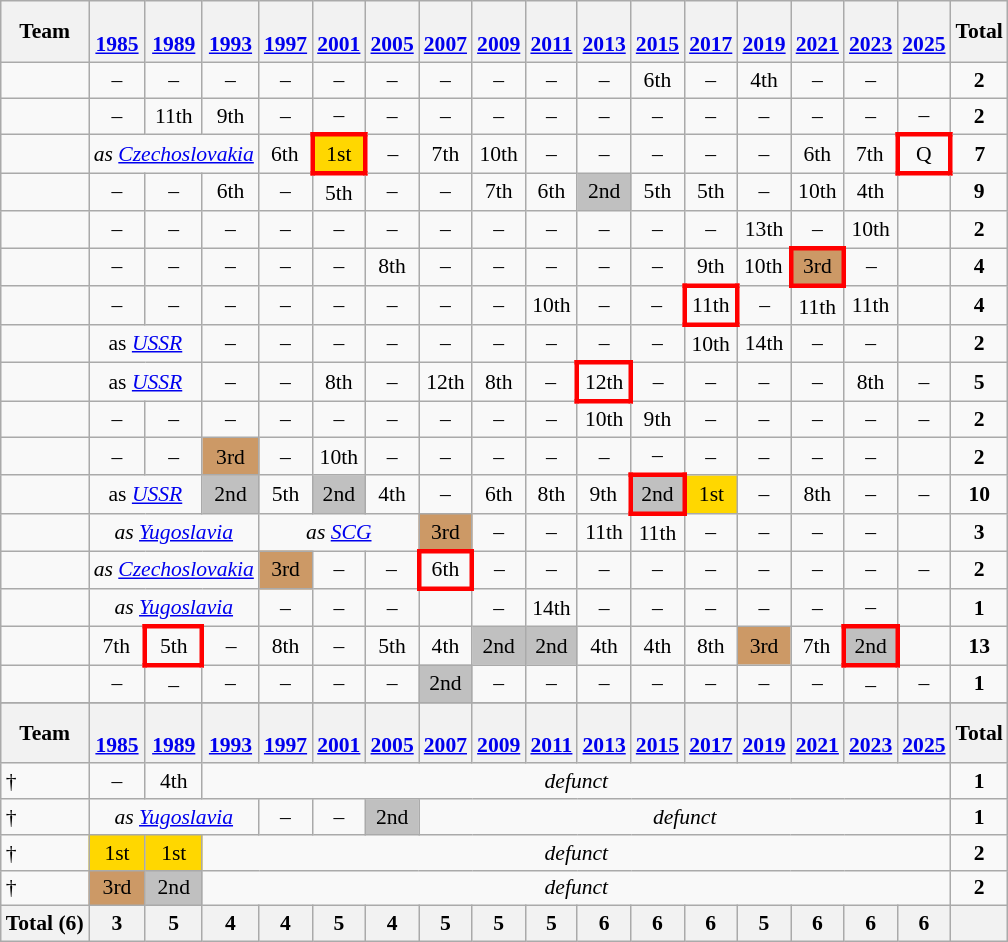<table class="wikitable" style="text-align:center; font-size:90%">
<tr bgcolor="">
<th>Team</th>
<th><br><a href='#'>1985</a></th>
<th><br><a href='#'>1989</a></th>
<th><br><a href='#'>1993</a></th>
<th><br><a href='#'>1997</a></th>
<th><br><a href='#'>2001</a></th>
<th><br><a href='#'>2005</a></th>
<th><br><a href='#'>2007</a></th>
<th><br><a href='#'>2009</a></th>
<th><br><a href='#'>2011</a></th>
<th><br><a href='#'>2013</a></th>
<th><br><a href='#'>2015</a></th>
<th><br><a href='#'>2017</a></th>
<th><br><a href='#'>2019</a></th>
<th><br><a href='#'>2021</a></th>
<th><br><a href='#'>2023</a></th>
<th><br><a href='#'>2025</a></th>
<th>Total</th>
</tr>
<tr>
<td align="left"></td>
<td>–</td>
<td>–</td>
<td>–</td>
<td>–</td>
<td>–</td>
<td>–</td>
<td>–</td>
<td>–</td>
<td>–</td>
<td>–</td>
<td>6th</td>
<td>–</td>
<td>4th</td>
<td>–</td>
<td>–</td>
<td></td>
<td><strong>2</strong></td>
</tr>
<tr>
<td align="left"></td>
<td>–</td>
<td>11th</td>
<td>9th</td>
<td>–</td>
<td>–</td>
<td>–</td>
<td>–</td>
<td>–</td>
<td>–</td>
<td>–</td>
<td>–</td>
<td>–</td>
<td>–</td>
<td>–</td>
<td>–</td>
<td>–</td>
<td><strong>2</strong></td>
</tr>
<tr>
<td align="left"></td>
<td colspan="3"><em>as <a href='#'>Czechoslovakia</a></em></td>
<td>6th</td>
<td style="border: 3px solid red" bgcolor=gold>1st</td>
<td>–</td>
<td>7th</td>
<td>10th</td>
<td>–</td>
<td>–</td>
<td>–</td>
<td>–</td>
<td>–</td>
<td>6th</td>
<td>7th</td>
<td style="border: 3px solid red">Q</td>
<td><strong>7</strong></td>
</tr>
<tr>
<td align="left"></td>
<td>–</td>
<td>–</td>
<td>6th</td>
<td>–</td>
<td>5th</td>
<td>–</td>
<td>–</td>
<td>7th</td>
<td>6th</td>
<td bgcolor=silver>2nd</td>
<td>5th</td>
<td>5th</td>
<td>–</td>
<td>10th</td>
<td>4th</td>
<td></td>
<td><strong>9</strong></td>
</tr>
<tr>
<td align="left"></td>
<td>–</td>
<td>–</td>
<td>–</td>
<td>–</td>
<td>–</td>
<td>–</td>
<td>–</td>
<td>–</td>
<td>–</td>
<td>–</td>
<td>–</td>
<td>–</td>
<td>13th</td>
<td>–</td>
<td>10th</td>
<td></td>
<td><strong>2</strong></td>
</tr>
<tr>
<td align="left"></td>
<td>–</td>
<td>–</td>
<td>–</td>
<td>–</td>
<td>–</td>
<td>8th</td>
<td>–</td>
<td>–</td>
<td>–</td>
<td>–</td>
<td>–</td>
<td>9th</td>
<td>10th</td>
<td style="border: 3px solid red" bgcolor="cc9966">3rd</td>
<td>–</td>
<td></td>
<td><strong>4</strong></td>
</tr>
<tr>
<td align="left"></td>
<td>–</td>
<td>–</td>
<td>–</td>
<td>–</td>
<td>–</td>
<td>–</td>
<td>–</td>
<td>–</td>
<td>10th</td>
<td>–</td>
<td>–</td>
<td style="border: 3px solid red">11th</td>
<td>–</td>
<td>11th</td>
<td>11th</td>
<td></td>
<td><strong>4</strong></td>
</tr>
<tr>
<td align="left"></td>
<td colspan="2">as <a href='#'><em>USSR</em></a></td>
<td>–</td>
<td>–</td>
<td>–</td>
<td>–</td>
<td>–</td>
<td>–</td>
<td>–</td>
<td>–</td>
<td>–</td>
<td>10th</td>
<td>14th</td>
<td>–</td>
<td>–</td>
<td></td>
<td><strong>2</strong></td>
</tr>
<tr>
<td align="left"></td>
<td colspan="2">as <a href='#'><em>USSR</em></a></td>
<td>–</td>
<td>–</td>
<td>8th</td>
<td>–</td>
<td>12th</td>
<td>8th</td>
<td>–</td>
<td style="border: 3px solid red">12th</td>
<td>–</td>
<td>–</td>
<td>–</td>
<td>–</td>
<td>8th</td>
<td>–</td>
<td><strong>5</strong></td>
</tr>
<tr>
<td align="left"></td>
<td>–</td>
<td>–</td>
<td>–</td>
<td>–</td>
<td>–</td>
<td>–</td>
<td>–</td>
<td>–</td>
<td>–</td>
<td>10th</td>
<td>9th</td>
<td>–</td>
<td>–</td>
<td>–</td>
<td>–</td>
<td>–</td>
<td><strong>2</strong></td>
</tr>
<tr>
<td align="left"></td>
<td>–</td>
<td>–</td>
<td bgcolor="cc9966">3rd</td>
<td>–</td>
<td>10th</td>
<td>–</td>
<td>–</td>
<td>–</td>
<td>–</td>
<td>–</td>
<td>–</td>
<td>–</td>
<td>–</td>
<td>–</td>
<td>–</td>
<td></td>
<td><strong>2</strong></td>
</tr>
<tr>
<td align="left"></td>
<td colspan="2">as <a href='#'><em>USSR</em></a></td>
<td bgcolor=silver>2nd</td>
<td>5th</td>
<td bgcolor=silver>2nd</td>
<td>4th</td>
<td>–</td>
<td>6th</td>
<td>8th</td>
<td>9th</td>
<td style="border: 3px solid red" bgcolor=silver>2nd</td>
<td bgcolor=gold>1st</td>
<td>–</td>
<td>8th</td>
<td>–</td>
<td>–</td>
<td><strong>10</strong></td>
</tr>
<tr>
<td align="left"></td>
<td colspan="3"><em>as</em> <a href='#'><em>Yugoslavia</em></a></td>
<td colspan="3"><em>as <a href='#'>SCG</a></em></td>
<td bgcolor="cc9966">3rd</td>
<td>–</td>
<td>–</td>
<td>11th</td>
<td>11th</td>
<td>–</td>
<td>–</td>
<td>–</td>
<td>–</td>
<td></td>
<td><strong>3</strong></td>
</tr>
<tr>
<td align="left"></td>
<td colspan="3"><em>as <a href='#'>Czechoslovakia</a></em></td>
<td bgcolor="cc9966">3rd</td>
<td>–</td>
<td>–</td>
<td style="border: 3px solid red">6th</td>
<td>–</td>
<td>–</td>
<td>–</td>
<td>–</td>
<td>–</td>
<td>–</td>
<td>–</td>
<td>–</td>
<td>–</td>
<td><strong>2</strong></td>
</tr>
<tr>
<td align="left"></td>
<td colspan="3"><em>as</em> <a href='#'><em>Yugoslavia</em></a></td>
<td>–</td>
<td>–</td>
<td>–</td>
<td></td>
<td>–</td>
<td>14th</td>
<td>–</td>
<td>–</td>
<td>–</td>
<td>–</td>
<td>–</td>
<td>–</td>
<td></td>
<td><strong>1</strong></td>
</tr>
<tr>
<td align="left"></td>
<td>7th</td>
<td style="border: 3px solid red">5th</td>
<td>–</td>
<td>8th</td>
<td>–</td>
<td>5th</td>
<td>4th</td>
<td bgcolor=silver>2nd</td>
<td bgcolor=silver>2nd</td>
<td>4th</td>
<td>4th</td>
<td>8th</td>
<td bgcolor="cc9966">3rd</td>
<td>7th</td>
<td style="border: 3px solid red" bgcolor=silver>2nd</td>
<td></td>
<td><strong>13</strong></td>
</tr>
<tr>
<td align="left"></td>
<td>–</td>
<td>–</td>
<td>–</td>
<td>–</td>
<td>–</td>
<td>–</td>
<td bgcolor=silver>2nd</td>
<td>–</td>
<td>–</td>
<td>–</td>
<td>–</td>
<td>–</td>
<td>–</td>
<td>–</td>
<td>–</td>
<td>–</td>
<td><strong>1</strong></td>
</tr>
<tr>
</tr>
<tr bgcolor="">
<th>Team</th>
<th><br><a href='#'>1985</a></th>
<th><br><a href='#'>1989</a></th>
<th><br><a href='#'>1993</a></th>
<th><br><a href='#'>1997</a></th>
<th><br><a href='#'>2001</a></th>
<th><br><a href='#'>2005</a></th>
<th><br><a href='#'>2007</a></th>
<th><br><a href='#'>2009</a></th>
<th><br><a href='#'>2011</a></th>
<th><br><a href='#'>2013</a></th>
<th><br><a href='#'>2015</a></th>
<th><br><a href='#'>2017</a></th>
<th><br><a href='#'>2019</a></th>
<th><br><a href='#'>2021</a></th>
<th><br><a href='#'>2023</a></th>
<th><br><a href='#'>2025</a></th>
<th>Total</th>
</tr>
<tr>
<td align="left"><em></em> †</td>
<td>–</td>
<td>4th</td>
<td colspan="14"><em>defunct</em></td>
<td><strong>1</strong></td>
</tr>
<tr>
<td align="left"><em></em> †</td>
<td colspan="3"><em>as</em> <a href='#'><em>Yugoslavia</em></a></td>
<td>–</td>
<td>–</td>
<td bgcolor=silver>2nd</td>
<td colspan="10"><em>defunct</em></td>
<td><strong>1</strong></td>
</tr>
<tr>
<td align="left"><em> </em> †</td>
<td bgcolor=gold>1st</td>
<td bgcolor=gold>1st</td>
<td colspan="14"><em>defunct</em></td>
<td><strong>2</strong></td>
</tr>
<tr>
<td align="left"><em></em>  †</td>
<td bgcolor="cc9966">3rd</td>
<td bgcolor=silver>2nd</td>
<td colspan="14"><em>defunct</em></td>
<td><strong>2</strong></td>
</tr>
<tr>
<th>Total (6)</th>
<th>3</th>
<th>5</th>
<th>4</th>
<th>4</th>
<th>5</th>
<th>4</th>
<th>5</th>
<th>5</th>
<th>5</th>
<th>6</th>
<th>6</th>
<th>6</th>
<th>5</th>
<th>6</th>
<th>6</th>
<th>6</th>
<th></th>
</tr>
</table>
